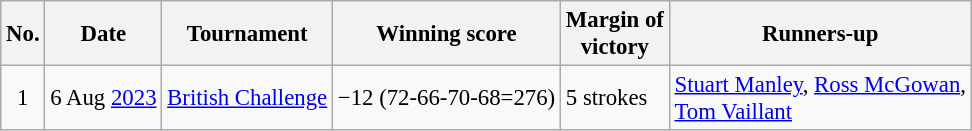<table class="wikitable" style="font-size:95%;">
<tr>
<th>No.</th>
<th>Date</th>
<th>Tournament</th>
<th>Winning score</th>
<th>Margin of<br>victory</th>
<th>Runners-up</th>
</tr>
<tr>
<td align=center>1</td>
<td align=right>6 Aug <a href='#'>2023</a></td>
<td><a href='#'>British Challenge</a></td>
<td>−12 (72-66-70-68=276)</td>
<td>5 strokes</td>
<td> <a href='#'>Stuart Manley</a>,  <a href='#'>Ross McGowan</a>,<br> <a href='#'>Tom Vaillant</a></td>
</tr>
</table>
